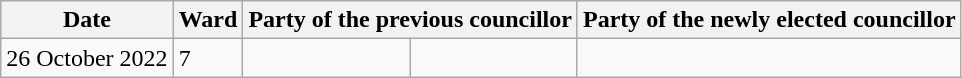<table class="wikitable">
<tr>
<th>Date</th>
<th>Ward</th>
<th colspan=2>Party of the previous councillor</th>
<th colspan=2>Party of the newly elected councillor</th>
</tr>
<tr>
<td>26 October 2022</td>
<td>7</td>
<td></td>
<td></td>
</tr>
</table>
